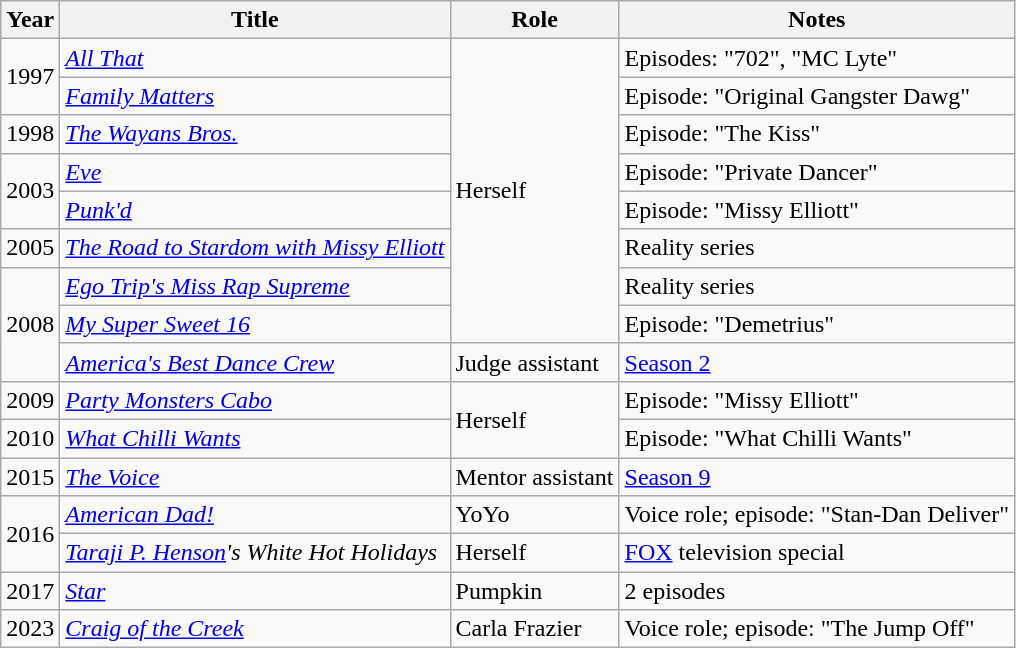<table class="wikitable sortable">
<tr>
<th>Year</th>
<th>Title</th>
<th>Role</th>
<th class="unsortable">Notes</th>
</tr>
<tr>
<td rowspan="2">1997</td>
<td><em><a href='#'>All That</a></em></td>
<td rowspan="8">Herself</td>
<td>Episodes: "702", "MC Lyte"</td>
</tr>
<tr>
<td><em><a href='#'>Family Matters</a></em></td>
<td>Episode: "Original Gangster Dawg"</td>
</tr>
<tr>
<td>1998</td>
<td><em><a href='#'>The Wayans Bros.</a></em></td>
<td>Episode: "The Kiss"</td>
</tr>
<tr>
<td rowspan="2">2003</td>
<td><em><a href='#'>Eve</a></em></td>
<td>Episode: "Private Dancer"</td>
</tr>
<tr>
<td><em><a href='#'>Punk'd</a></em></td>
<td>Episode: "Missy Elliott"</td>
</tr>
<tr>
<td>2005</td>
<td><em><a href='#'>The Road to Stardom with Missy Elliott</a></em></td>
<td>Reality series</td>
</tr>
<tr>
<td rowspan="3">2008</td>
<td><em><a href='#'>Ego Trip's Miss Rap Supreme</a></em></td>
<td>Reality series</td>
</tr>
<tr>
<td><em><a href='#'>My Super Sweet 16</a></em></td>
<td>Episode: "Demetrius"</td>
</tr>
<tr>
<td><em><a href='#'>America's Best Dance Crew</a></em></td>
<td>Judge assistant</td>
<td><a href='#'>Season 2</a></td>
</tr>
<tr>
<td>2009</td>
<td><em><a href='#'>Party Monsters Cabo</a></em></td>
<td rowspan="2">Herself</td>
<td>Episode: "Missy Elliott"</td>
</tr>
<tr>
<td>2010</td>
<td><em><a href='#'>What Chilli Wants</a></em></td>
<td>Episode: "What Chilli Wants"</td>
</tr>
<tr>
<td>2015</td>
<td><em><a href='#'>The Voice</a></em></td>
<td>Mentor assistant</td>
<td><a href='#'>Season 9</a></td>
</tr>
<tr>
<td rowspan="2">2016</td>
<td><em><a href='#'>American Dad!</a></em></td>
<td>YoYo</td>
<td>Voice role; episode: "Stan-Dan Deliver"</td>
</tr>
<tr>
<td><em><a href='#'>Taraji P. Henson</a>'s White Hot Holidays</em></td>
<td>Herself</td>
<td><a href='#'>FOX</a> television special</td>
</tr>
<tr>
<td>2017</td>
<td><em><a href='#'>Star</a></em></td>
<td>Pumpkin</td>
<td>2 episodes</td>
</tr>
<tr>
<td>2023</td>
<td><em><a href='#'>Craig of the Creek</a></em></td>
<td>Carla Frazier</td>
<td>Voice role; episode: "The Jump Off"</td>
</tr>
</table>
